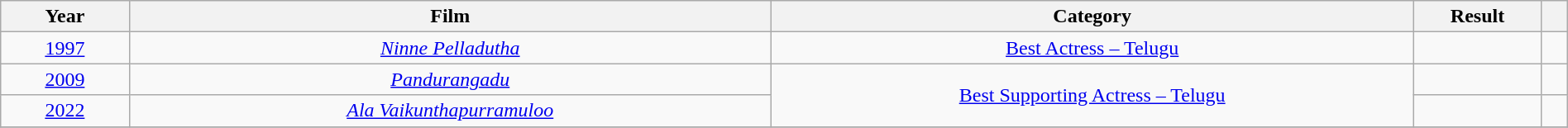<table class="wikitable sortable" style="width:100%;">
<tr>
<th style="width:5%;">Year</th>
<th style="width:25%;">Film</th>
<th style="width:25%;">Category</th>
<th style="width:5%;">Result</th>
<th style="width:1%;" class="unsortable"></th>
</tr>
<tr>
<td style="text-align:center;"><a href='#'>1997</a></td>
<td style="text-align:center;"><em><a href='#'>Ninne Pelladutha</a></em></td>
<td style="text-align:center;"><a href='#'>Best Actress – Telugu</a></td>
<td></td>
<td style="text-align:center;"></td>
</tr>
<tr>
<td style="text-align:center;"><a href='#'>2009</a></td>
<td style="text-align:center;"><em><a href='#'>Pandurangadu</a></em></td>
<td style="text-align:center;" rowspan="2"><a href='#'>Best Supporting Actress – Telugu</a></td>
<td></td>
<td style="text-align:center;"></td>
</tr>
<tr>
<td style="text-align:center;"><a href='#'>2022</a></td>
<td style="text-align:center;"><em><a href='#'>Ala Vaikunthapurramuloo</a></em></td>
<td></td>
<td style="text-align:center;"></td>
</tr>
<tr>
</tr>
</table>
